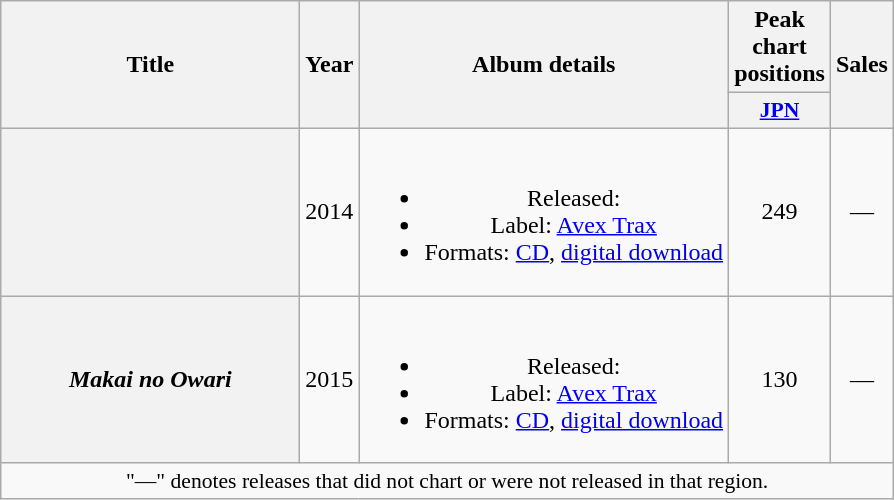<table class="wikitable plainrowheaders" style="text-align:center;">
<tr>
<th scope="col" rowspan="2" style="width:12em;">Title</th>
<th scope="col" rowspan="2">Year</th>
<th scope="col" rowspan="2">Album details</th>
<th scope="col" colspan="1">Peak chart positions</th>
<th scope="col" rowspan="2">Sales</th>
</tr>
<tr>
<th scope="col" style="width:3em;font-size:90%;"><a href='#'>JPN</a><br></th>
</tr>
<tr>
<th scope="row"></th>
<td>2014</td>
<td><br><ul><li>Released: </li><li>Label: <a href='#'>Avex Trax</a></li><li>Formats: <a href='#'>CD</a>, <a href='#'>digital download</a></li></ul></td>
<td>249</td>
<td>—</td>
</tr>
<tr>
<th scope="row"><em>Makai no Owari</em></th>
<td>2015</td>
<td><br><ul><li>Released: </li><li>Label: <a href='#'>Avex Trax</a></li><li>Formats: <a href='#'>CD</a>, <a href='#'>digital download</a></li></ul></td>
<td>130</td>
<td>—</td>
</tr>
<tr>
<td colspan="5" style="font-size:90%;">"—" denotes releases that did not chart or were not released in that region.</td>
</tr>
</table>
